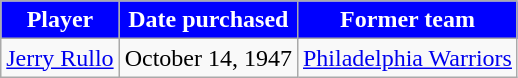<table class="wikitable" style="text-align:center">
<tr>
<th style="background:#0000FF; color:white" "width:160px">Player</th>
<th style="background:#0000FF; color:white" "width:80px">Date purchased</th>
<th style="background:#0000FF; color:white" "width:210px">Former team</th>
</tr>
<tr>
<td align=left><a href='#'>Jerry Rullo</a></td>
<td>October 14, 1947</td>
<td><a href='#'>Philadelphia Warriors</a></td>
</tr>
</table>
